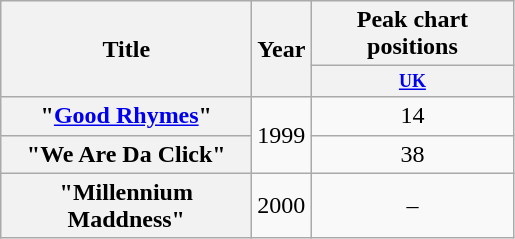<table class="wikitable plainrowheaders" style="text-align:center;">
<tr>
<th scope="col" rowspan="2" style="width:10em;">Title</th>
<th scope="col" rowspan="2">Year</th>
<th scope="col" style="width:8em;">Peak chart positions</th>
</tr>
<tr>
<th style="width:3em;font-size:75%;"><a href='#'>UK</a></th>
</tr>
<tr>
<th scope="row">"<a href='#'>Good Rhymes</a>"</th>
<td rowspan="2">1999</td>
<td>14</td>
</tr>
<tr>
<th scope="row">"We Are Da Click"</th>
<td>38</td>
</tr>
<tr>
<th scope="row">"Millennium Maddness"</th>
<td>2000</td>
<td>–</td>
</tr>
</table>
